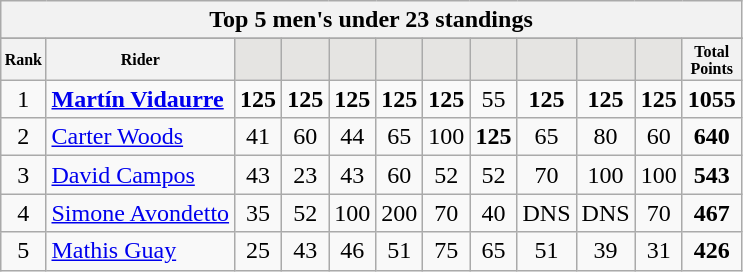<table class="wikitable sortable">
<tr>
<th colspan=27 align="center"><strong>Top 5 men's under 23 standings</strong></th>
</tr>
<tr>
</tr>
<tr style="font-size:8pt;font-weight:bold">
<th align="center">Rank</th>
<th align="center">Rider</th>
<th class=unsortable style="background:#E5E4E2;"><small></small></th>
<th class=unsortable style="background:#E5E4E2;"><small></small></th>
<th class=unsortable style="background:#E5E4E2;"><small></small></th>
<th class=unsortable style="background:#E5E4E2;"><small></small></th>
<th class=unsortable style="background:#E5E4E2;"><small></small></th>
<th class=unsortable style="background:#E5E4E2;"><small></small></th>
<th class=unsortable style="background:#E5E4E2;"><small></small></th>
<th class=unsortable style="background:#E5E4E2;"><small></small></th>
<th class=unsortable style="background:#E5E4E2;"><small></small></th>
<th align="center">Total<br>Points</th>
</tr>
<tr>
<td align=center>1</td>
<td> <strong><a href='#'>Martín Vidaurre</a></strong></td>
<td align=center><strong>125</strong></td>
<td align=center><strong>125</strong></td>
<td align=center><strong>125</strong></td>
<td align=center><strong>125</strong></td>
<td align=center><strong>125</strong></td>
<td align=center>55</td>
<td align=center><strong>125</strong></td>
<td align=center><strong>125</strong></td>
<td align=center><strong>125</strong></td>
<td align=center><strong>1055</strong></td>
</tr>
<tr>
<td align=center>2</td>
<td> <a href='#'>Carter Woods</a></td>
<td align=center>41</td>
<td align=center>60</td>
<td align=center>44</td>
<td align=center>65</td>
<td align=center>100</td>
<td align=center><strong>125</strong></td>
<td align=center>65</td>
<td align=center>80</td>
<td align=center>60</td>
<td align=center><strong>640</strong></td>
</tr>
<tr>
<td align=center>3</td>
<td> <a href='#'>David Campos</a></td>
<td align=center>43</td>
<td align=center>23</td>
<td align=center>43</td>
<td align=center>60</td>
<td align=center>52</td>
<td align=center>52</td>
<td align=center>70</td>
<td align=center>100</td>
<td align=center>100</td>
<td align=center><strong>543</strong></td>
</tr>
<tr>
<td align=center>4</td>
<td> <a href='#'>Simone Avondetto</a></td>
<td align=center>35</td>
<td align=center>52</td>
<td align=center>100</td>
<td align=center>200</td>
<td align=center>70</td>
<td align=center>40</td>
<td align=center>DNS</td>
<td align=center>DNS</td>
<td align=center>70</td>
<td align=center><strong>467</strong></td>
</tr>
<tr>
<td align=center>5</td>
<td> <a href='#'>Mathis Guay</a></td>
<td align=center>25</td>
<td align=center>43</td>
<td align=center>46</td>
<td align=center>51</td>
<td align=center>75</td>
<td align=center>65</td>
<td align=center>51</td>
<td align=center>39</td>
<td align=center>31</td>
<td align=center><strong>426</strong><br></td>
</tr>
</table>
